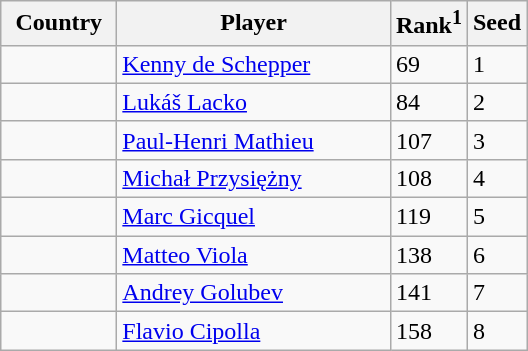<table class="sortable wikitable">
<tr>
<th width="70">Country</th>
<th width="175">Player</th>
<th>Rank<sup>1</sup></th>
<th>Seed</th>
</tr>
<tr>
<td></td>
<td><a href='#'>Kenny de Schepper</a></td>
<td>69</td>
<td>1</td>
</tr>
<tr>
<td></td>
<td><a href='#'>Lukáš Lacko</a></td>
<td>84</td>
<td>2</td>
</tr>
<tr>
<td></td>
<td><a href='#'>Paul-Henri Mathieu</a></td>
<td>107</td>
<td>3</td>
</tr>
<tr>
<td></td>
<td><a href='#'>Michał Przysiężny</a></td>
<td>108</td>
<td>4</td>
</tr>
<tr>
<td></td>
<td><a href='#'>Marc Gicquel</a></td>
<td>119</td>
<td>5</td>
</tr>
<tr>
<td></td>
<td><a href='#'>Matteo Viola</a></td>
<td>138</td>
<td>6</td>
</tr>
<tr>
<td></td>
<td><a href='#'>Andrey Golubev</a></td>
<td>141</td>
<td>7</td>
</tr>
<tr>
<td></td>
<td><a href='#'>Flavio Cipolla</a></td>
<td>158</td>
<td>8</td>
</tr>
</table>
